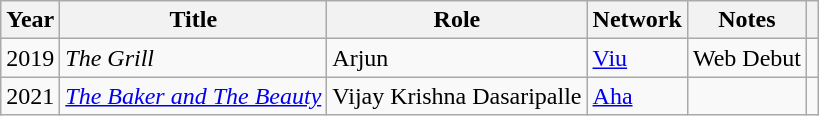<table class="wikitable">
<tr>
<th>Year</th>
<th>Title</th>
<th>Role</th>
<th>Network</th>
<th>Notes</th>
<th></th>
</tr>
<tr>
<td>2019</td>
<td><em>The Grill</em></td>
<td>Arjun</td>
<td><a href='#'>Viu</a></td>
<td>Web Debut</td>
<td></td>
</tr>
<tr>
<td>2021</td>
<td><a href='#'><em>The Baker and The Beauty</em></a></td>
<td>Vijay Krishna Dasaripalle</td>
<td><a href='#'>Aha</a></td>
<td></td>
<td></td>
</tr>
</table>
